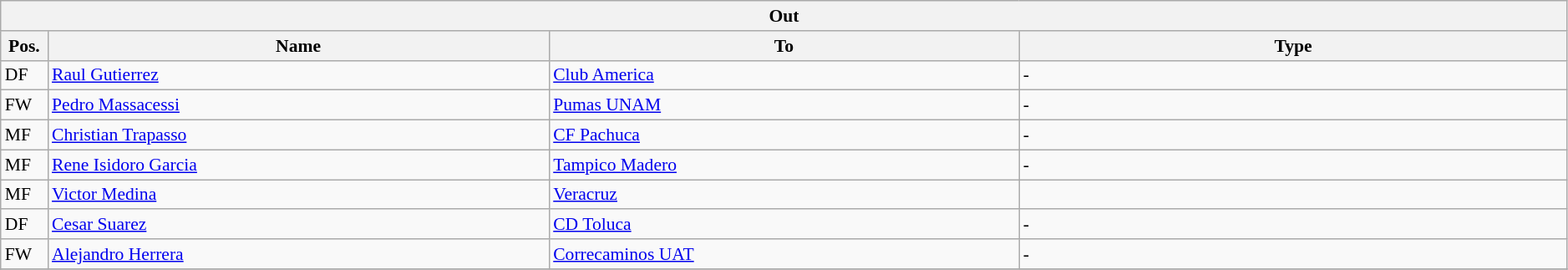<table class="wikitable" style="font-size:90%;width:99%;">
<tr>
<th colspan="4">Out</th>
</tr>
<tr>
<th width=3%>Pos.</th>
<th width=32%>Name</th>
<th width=30%>To</th>
<th width=35%>Type</th>
</tr>
<tr>
<td>DF</td>
<td><a href='#'>Raul Gutierrez</a></td>
<td><a href='#'>Club America</a></td>
<td>-</td>
</tr>
<tr>
<td>FW</td>
<td><a href='#'>Pedro Massacessi</a></td>
<td><a href='#'>Pumas UNAM</a></td>
<td>-</td>
</tr>
<tr>
<td>MF</td>
<td><a href='#'>Christian Trapasso</a></td>
<td><a href='#'>CF Pachuca</a></td>
<td>-</td>
</tr>
<tr>
<td>MF</td>
<td><a href='#'>Rene Isidoro Garcia</a></td>
<td><a href='#'>Tampico Madero</a></td>
<td>-</td>
</tr>
<tr>
<td>MF</td>
<td><a href='#'>Victor Medina</a></td>
<td><a href='#'>Veracruz</a></td>
<td></td>
</tr>
<tr>
<td>DF</td>
<td><a href='#'>Cesar Suarez</a></td>
<td><a href='#'>CD Toluca</a></td>
<td>-</td>
</tr>
<tr>
<td>FW</td>
<td><a href='#'>Alejandro Herrera</a></td>
<td><a href='#'>Correcaminos UAT</a></td>
<td>-</td>
</tr>
<tr>
</tr>
<tr>
</tr>
</table>
